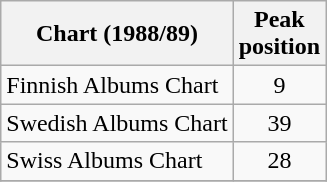<table class="wikitable sortable">
<tr>
<th>Chart (1988/89)</th>
<th>Peak<br>position</th>
</tr>
<tr>
<td>Finnish Albums Chart</td>
<td align="center">9</td>
</tr>
<tr>
<td>Swedish Albums Chart</td>
<td align="center">39</td>
</tr>
<tr>
<td>Swiss Albums Chart</td>
<td align="center">28</td>
</tr>
<tr>
</tr>
</table>
